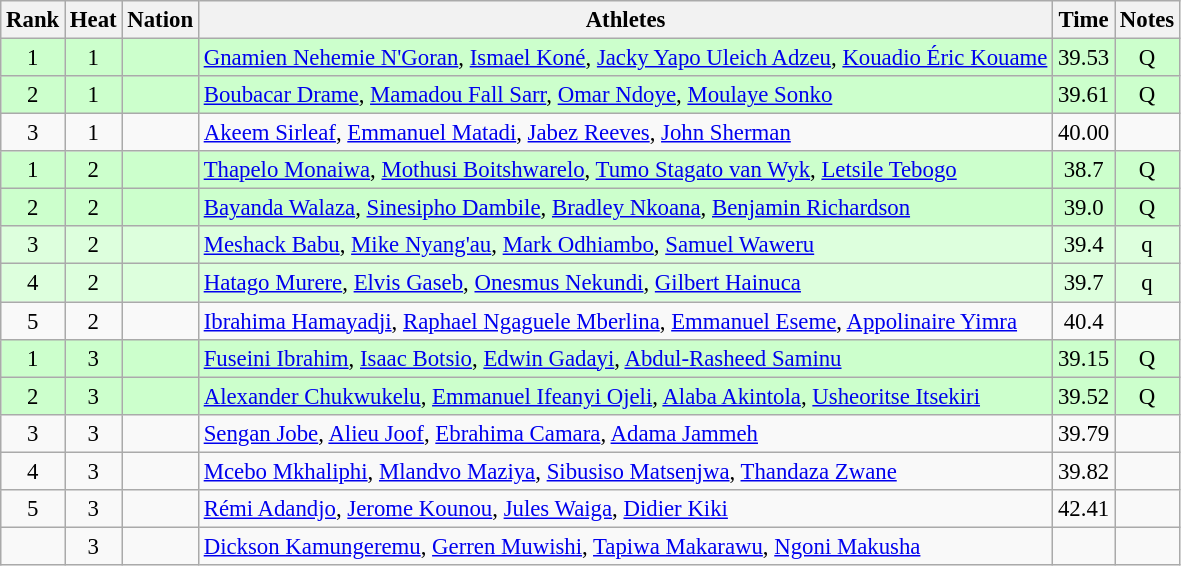<table class="wikitable sortable" style="text-align:center;font-size:95%">
<tr>
<th>Rank</th>
<th>Heat</th>
<th>Nation</th>
<th>Athletes</th>
<th>Time</th>
<th>Notes</th>
</tr>
<tr bgcolor=ccffcc>
<td>1</td>
<td>1</td>
<td align=left></td>
<td align=left><a href='#'>Gnamien Nehemie N'Goran</a>, <a href='#'>Ismael Koné</a>, <a href='#'>Jacky Yapo Uleich Adzeu</a>, <a href='#'>Kouadio Éric Kouame</a></td>
<td>39.53</td>
<td>Q</td>
</tr>
<tr bgcolor=ccffcc>
<td>2</td>
<td>1</td>
<td align=left></td>
<td align=left><a href='#'>Boubacar Drame</a>, <a href='#'>Mamadou Fall Sarr</a>, <a href='#'>Omar Ndoye</a>, <a href='#'>Moulaye Sonko</a></td>
<td>39.61</td>
<td>Q</td>
</tr>
<tr>
<td>3</td>
<td>1</td>
<td align=left></td>
<td align=left><a href='#'>Akeem Sirleaf</a>, <a href='#'>Emmanuel Matadi</a>, <a href='#'>Jabez Reeves</a>, <a href='#'>John Sherman</a></td>
<td>40.00</td>
<td></td>
</tr>
<tr bgcolor=ccffcc>
<td>1</td>
<td>2</td>
<td align=left></td>
<td align=left><a href='#'>Thapelo Monaiwa</a>, <a href='#'>Mothusi Boitshwarelo</a>, <a href='#'>Tumo Stagato van Wyk</a>, <a href='#'>Letsile Tebogo</a></td>
<td>38.7</td>
<td>Q</td>
</tr>
<tr bgcolor=ccffcc>
<td>2</td>
<td>2</td>
<td align=left></td>
<td align=left><a href='#'>Bayanda Walaza</a>, <a href='#'>Sinesipho Dambile</a>, <a href='#'>Bradley Nkoana</a>, <a href='#'>Benjamin Richardson</a></td>
<td>39.0</td>
<td>Q</td>
</tr>
<tr bgcolor=ddffdd>
<td>3</td>
<td>2</td>
<td align=left></td>
<td align=left><a href='#'>Meshack Babu</a>, <a href='#'>Mike Nyang'au</a>, <a href='#'>Mark Odhiambo</a>, <a href='#'>Samuel Waweru</a></td>
<td>39.4</td>
<td>q</td>
</tr>
<tr bgcolor=ddffdd>
<td>4</td>
<td>2</td>
<td align=left></td>
<td align=left><a href='#'>Hatago Murere</a>, <a href='#'>Elvis Gaseb</a>, <a href='#'>Onesmus Nekundi</a>, <a href='#'>Gilbert Hainuca</a></td>
<td>39.7</td>
<td>q</td>
</tr>
<tr>
<td>5</td>
<td>2</td>
<td align=left></td>
<td align=left><a href='#'>Ibrahima Hamayadji</a>, <a href='#'>Raphael Ngaguele Mberlina</a>, <a href='#'>Emmanuel Eseme</a>, <a href='#'>Appolinaire Yimra</a></td>
<td>40.4</td>
<td></td>
</tr>
<tr bgcolor=ccffcc>
<td>1</td>
<td>3</td>
<td align=left></td>
<td align=left><a href='#'>Fuseini Ibrahim</a>, <a href='#'>Isaac Botsio</a>, <a href='#'>Edwin Gadayi</a>, <a href='#'>Abdul-Rasheed Saminu</a></td>
<td>39.15</td>
<td>Q</td>
</tr>
<tr bgcolor=ccffcc>
<td>2</td>
<td>3</td>
<td align=left></td>
<td align=left><a href='#'>Alexander Chukwukelu</a>, <a href='#'>Emmanuel Ifeanyi Ojeli</a>, <a href='#'>Alaba Akintola</a>, <a href='#'>Usheoritse Itsekiri</a></td>
<td>39.52</td>
<td>Q</td>
</tr>
<tr>
<td>3</td>
<td>3</td>
<td align=left></td>
<td align=left><a href='#'>Sengan Jobe</a>, <a href='#'>Alieu Joof</a>, <a href='#'>Ebrahima Camara</a>, <a href='#'>Adama Jammeh</a></td>
<td>39.79</td>
<td></td>
</tr>
<tr>
<td>4</td>
<td>3</td>
<td align=left></td>
<td align=left><a href='#'>Mcebo Mkhaliphi</a>, <a href='#'>Mlandvo Maziya</a>, <a href='#'>Sibusiso Matsenjwa</a>, <a href='#'>Thandaza Zwane</a></td>
<td>39.82</td>
<td></td>
</tr>
<tr>
<td>5</td>
<td>3</td>
<td align=left></td>
<td align=left><a href='#'>Rémi Adandjo</a>, <a href='#'>Jerome Kounou</a>, <a href='#'>Jules Waiga</a>, <a href='#'>Didier Kiki</a></td>
<td>42.41</td>
<td></td>
</tr>
<tr>
<td></td>
<td>3</td>
<td align=left></td>
<td align=left><a href='#'>Dickson Kamungeremu</a>, <a href='#'>Gerren Muwishi</a>, <a href='#'>Tapiwa Makarawu</a>, <a href='#'>Ngoni Makusha</a></td>
<td></td>
<td></td>
</tr>
</table>
